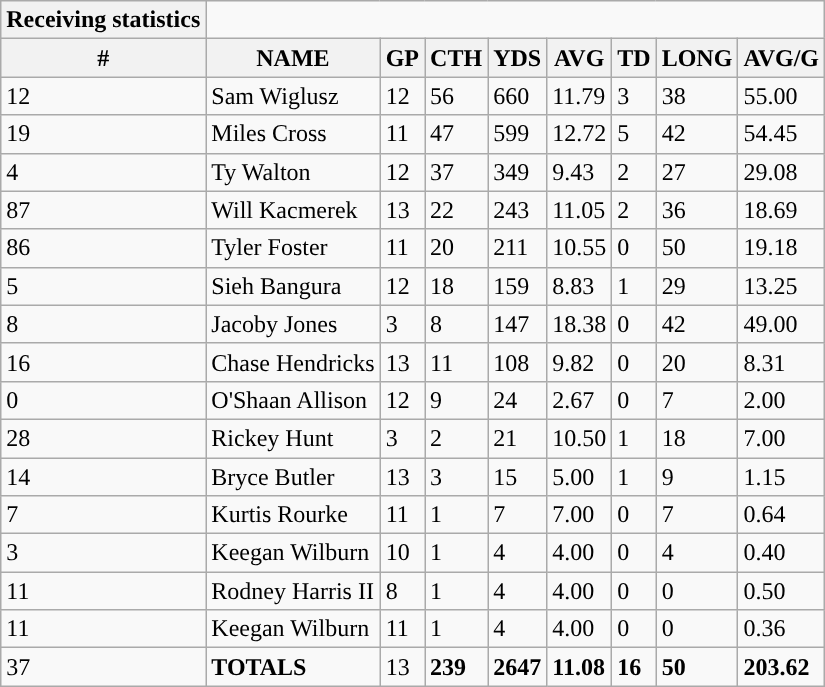<table class="wikitable collapsible">
<tr>
<th style="text-align:center; ">Receiving statistics</th>
</tr>
<tr>
<th>#</th>
<th>NAME</th>
<th>GP</th>
<th>CTH</th>
<th>YDS</th>
<th>AVG</th>
<th>TD</th>
<th>LONG</th>
<th>AVG/G</th>
</tr>
<tr>
<td>12</td>
<td>Sam Wiglusz</td>
<td>12</td>
<td>56</td>
<td>660</td>
<td>11.79</td>
<td>3</td>
<td>38</td>
<td>55.00</td>
</tr>
<tr>
<td>19</td>
<td>Miles Cross</td>
<td>11</td>
<td>47</td>
<td>599</td>
<td>12.72</td>
<td>5</td>
<td>42</td>
<td>54.45</td>
</tr>
<tr>
<td>4</td>
<td>Ty Walton</td>
<td>12</td>
<td>37</td>
<td>349</td>
<td>9.43</td>
<td>2</td>
<td>27</td>
<td>29.08</td>
</tr>
<tr>
<td>87</td>
<td>Will Kacmerek</td>
<td>13</td>
<td>22</td>
<td>243</td>
<td>11.05</td>
<td>2</td>
<td>36</td>
<td>18.69</td>
</tr>
<tr>
<td>86</td>
<td>Tyler Foster</td>
<td>11</td>
<td>20</td>
<td>211</td>
<td>10.55</td>
<td>0</td>
<td>50</td>
<td>19.18</td>
</tr>
<tr>
<td>5</td>
<td>Sieh Bangura</td>
<td>12</td>
<td>18</td>
<td>159</td>
<td>8.83</td>
<td>1</td>
<td>29</td>
<td>13.25</td>
</tr>
<tr>
<td>8</td>
<td>Jacoby Jones</td>
<td>3</td>
<td>8</td>
<td>147</td>
<td>18.38</td>
<td>0</td>
<td>42</td>
<td>49.00</td>
</tr>
<tr>
<td>16</td>
<td>Chase Hendricks</td>
<td>13</td>
<td>11</td>
<td>108</td>
<td>9.82</td>
<td>0</td>
<td>20</td>
<td>8.31</td>
</tr>
<tr>
<td>0</td>
<td>O'Shaan Allison</td>
<td>12</td>
<td>9</td>
<td>24</td>
<td>2.67</td>
<td>0</td>
<td>7</td>
<td>2.00</td>
</tr>
<tr>
<td>28</td>
<td>Rickey Hunt</td>
<td>3</td>
<td>2</td>
<td>21</td>
<td>10.50</td>
<td>1</td>
<td>18</td>
<td>7.00</td>
</tr>
<tr>
<td>14</td>
<td>Bryce Butler</td>
<td>13</td>
<td>3</td>
<td>15</td>
<td>5.00</td>
<td>1</td>
<td>9</td>
<td>1.15</td>
</tr>
<tr>
<td>7</td>
<td>Kurtis Rourke</td>
<td>11</td>
<td>1</td>
<td>7</td>
<td>7.00</td>
<td>0</td>
<td>7</td>
<td>0.64</td>
</tr>
<tr>
<td>3</td>
<td>Keegan Wilburn</td>
<td>10</td>
<td>1</td>
<td>4</td>
<td>4.00</td>
<td>0</td>
<td>4</td>
<td>0.40</td>
</tr>
<tr>
<td>11</td>
<td>Rodney Harris II</td>
<td>8</td>
<td>1</td>
<td>4</td>
<td>4.00</td>
<td>0</td>
<td>0</td>
<td>0.50</td>
</tr>
<tr>
<td>11</td>
<td>Keegan Wilburn</td>
<td>11</td>
<td>1</td>
<td>4</td>
<td>4.00</td>
<td>0</td>
<td>0</td>
<td>0.36</td>
</tr>
<tr>
<td>37</td>
<td><strong>TOTALS</strong></td>
<td>13</td>
<td><strong>239</strong></td>
<td><strong>2647</strong></td>
<td><strong>11.08</strong></td>
<td><strong>16</strong></td>
<td><strong>50</strong></td>
<td><strong>203.62</strong></td>
</tr>
</table>
